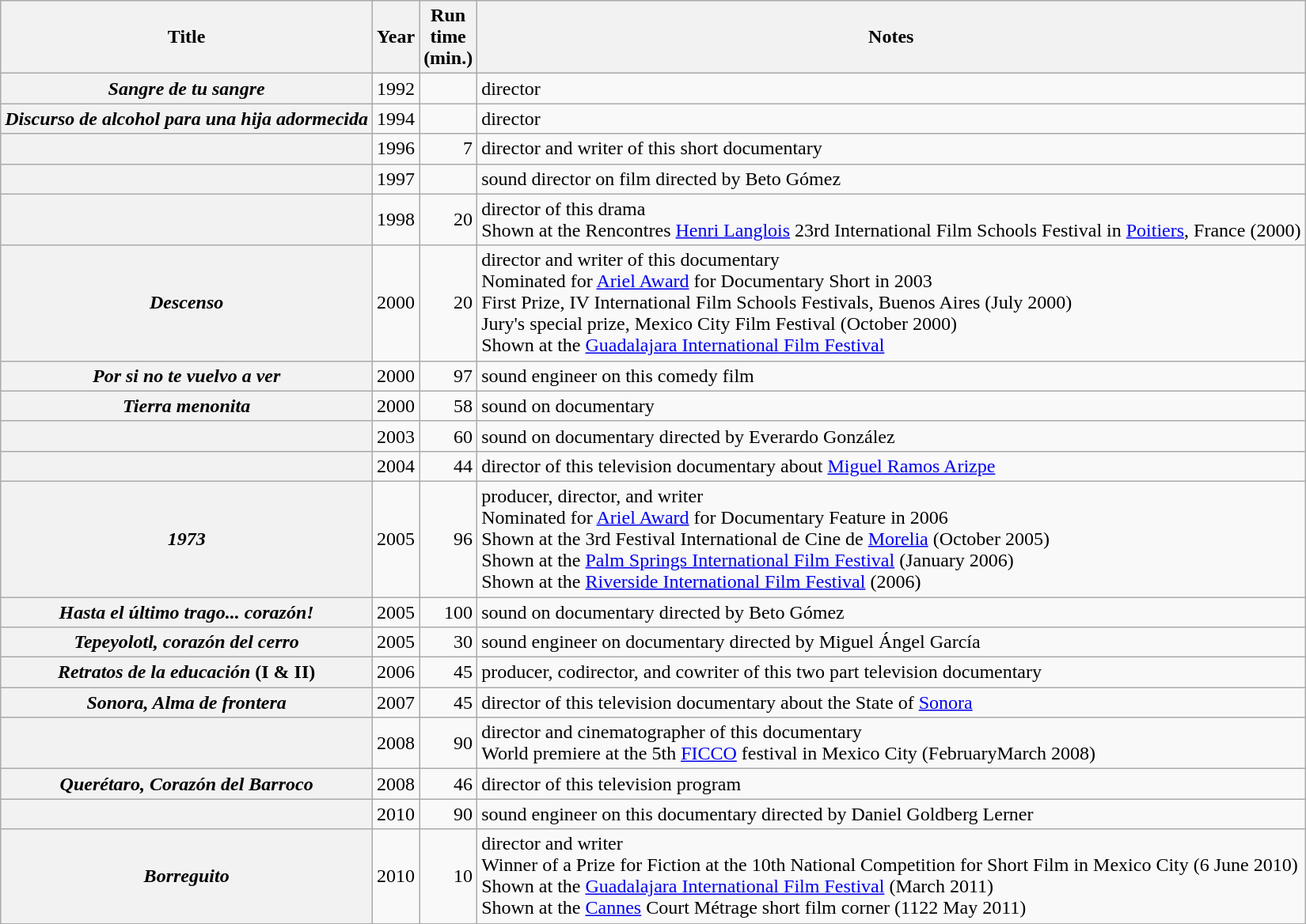<table class="wikitable sortable plainrowheaders">
<tr>
<th scope="col">Title</th>
<th scope="col">Year</th>
<th scope="col">Run<br>time<br>(min.)<br></th>
<th scope="col" class="unsortable">Notes</th>
</tr>
<tr>
<th scope="row"><em>Sangre de tu sangre</em></th>
<td align="center">1992</td>
<td align="right"></td>
<td>director</td>
</tr>
<tr>
<th scope="row"><em>Discurso de alcohol para una hija adormecida</em></th>
<td align="center">1994</td>
<td align="right"></td>
<td>director</td>
</tr>
<tr>
<th scope="row"><em></em></th>
<td align="center">1996</td>
<td align="right">7</td>
<td>director and writer of this short documentary</td>
</tr>
<tr>
<th scope="row"><em></em></th>
<td align="center">1997</td>
<td align="right"></td>
<td>sound director on film directed by Beto Gómez</td>
</tr>
<tr>
<th scope="row"><em></em></th>
<td align="center">1998</td>
<td align="right">20</td>
<td>director of this drama<br>Shown at the Rencontres <a href='#'>Henri Langlois</a> 23rd International Film Schools Festival in <a href='#'>Poitiers</a>, France (2000)</td>
</tr>
<tr>
<th scope="row"><em>Descenso</em></th>
<td align="center">2000</td>
<td align="right">20</td>
<td>director and writer of this documentary<br>Nominated for <a href='#'>Ariel Award</a> for Documentary Short in 2003<br>First Prize, IV International Film Schools Festivals, Buenos Aires (July 2000)<br>Jury's special prize, Mexico City Film Festival (October 2000)<br>Shown at the <a href='#'>Guadalajara International Film Festival</a></td>
</tr>
<tr>
<th scope="row"><em>Por si no te vuelvo a ver</em></th>
<td align="center">2000</td>
<td align="right">97</td>
<td>sound engineer on this comedy film</td>
</tr>
<tr>
<th scope="row"><em>Tierra menonita</em></th>
<td align="center">2000</td>
<td align="right">58</td>
<td>sound on documentary</td>
</tr>
<tr>
<th scope="row"><em></em></th>
<td align="center">2003</td>
<td align="right">60</td>
<td>sound on documentary directed by Everardo González</td>
</tr>
<tr>
<th scope="row"><em></em></th>
<td align="center">2004</td>
<td align="right">44</td>
<td>director of this television documentary about <a href='#'>Miguel Ramos Arizpe</a></td>
</tr>
<tr>
<th scope="row"><em>1973</em></th>
<td align="center">2005</td>
<td align="right">96</td>
<td>producer, director, and writer<br>Nominated for <a href='#'>Ariel Award</a> for Documentary Feature in 2006<br>Shown at the 3rd Festival International de Cine de <a href='#'>Morelia</a> (October 2005)<br>Shown at the <a href='#'>Palm Springs International Film Festival</a> (January 2006)<br>Shown at the <a href='#'>Riverside International Film Festival</a> (2006)</td>
</tr>
<tr>
<th scope="row"><em>Hasta el último trago... corazón!</em></th>
<td align="center">2005</td>
<td align="right">100</td>
<td>sound on documentary directed by Beto Gómez</td>
</tr>
<tr>
<th scope="row"><em>Tepeyolotl, corazón del cerro</em></th>
<td align="center">2005</td>
<td align="right">30</td>
<td>sound engineer on documentary directed by Miguel Ángel García</td>
</tr>
<tr>
<th scope="row"><em>Retratos de la educación</em> (I & II)</th>
<td align="center">2006</td>
<td align="right">45</td>
<td>producer, codirector, and cowriter of this two part television documentary</td>
</tr>
<tr>
<th scope="row"><em>Sonora, Alma de frontera</em></th>
<td align="center">2007</td>
<td align="right">45</td>
<td>director of this television documentary about the State of <a href='#'>Sonora</a></td>
</tr>
<tr>
<th scope="row"><em></em></th>
<td align="center">2008</td>
<td align="right">90</td>
<td>director and cinematographer of this documentary<br>World premiere at the 5th <a href='#'>FICCO</a> festival in Mexico City (FebruaryMarch 2008)</td>
</tr>
<tr>
<th scope="row"><em>Querétaro, Corazón del Barroco</em></th>
<td align="center">2008</td>
<td align="right">46</td>
<td>director of this television program</td>
</tr>
<tr>
<th scope="row"><em></em></th>
<td align="center">2010</td>
<td align="right">90</td>
<td>sound engineer on this documentary directed by Daniel Goldberg Lerner</td>
</tr>
<tr>
<th scope="row"><em>Borreguito</em></th>
<td align="center">2010</td>
<td align="right">10</td>
<td>director and writer<br>Winner of a Prize for Fiction at the 10th National Competition for Short Film in Mexico City (6 June 2010)<br>Shown at the <a href='#'>Guadalajara International Film Festival</a> (March 2011)<br>Shown at the <a href='#'>Cannes</a> Court Métrage short film corner (1122 May 2011)</td>
</tr>
</table>
